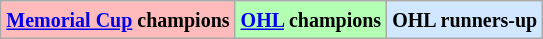<table class="wikitable">
<tr>
<td bgcolor="#FFBBBB"><small><strong><a href='#'>Memorial Cup</a> champions</strong></small></td>
<td bgcolor="#B3FFB3"><small><strong><a href='#'>OHL</a> champions</strong></small></td>
<td bgcolor="#D0E7FF"><small><strong>OHL runners-up</strong></small></td>
</tr>
</table>
